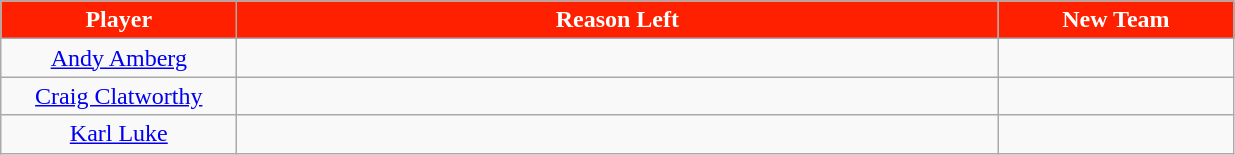<table class="wikitable sortable sortable">
<tr>
<th style="background:#ff2000; color:#ffffff" width=150>Player</th>
<th style="background:#ff2000; color:#ffffff" width=500>Reason Left</th>
<th style="background:#ff2000; color:#ffffff" width=150>New Team</th>
</tr>
<tr style="text-align: center">
<td><a href='#'>Andy Amberg</a></td>
<td></td>
<td></td>
</tr>
<tr style="text-align: center">
<td><a href='#'>Craig Clatworthy</a></td>
<td></td>
<td></td>
</tr>
<tr style="text-align: center">
<td><a href='#'>Karl Luke</a></td>
<td></td>
<td></td>
</tr>
</table>
